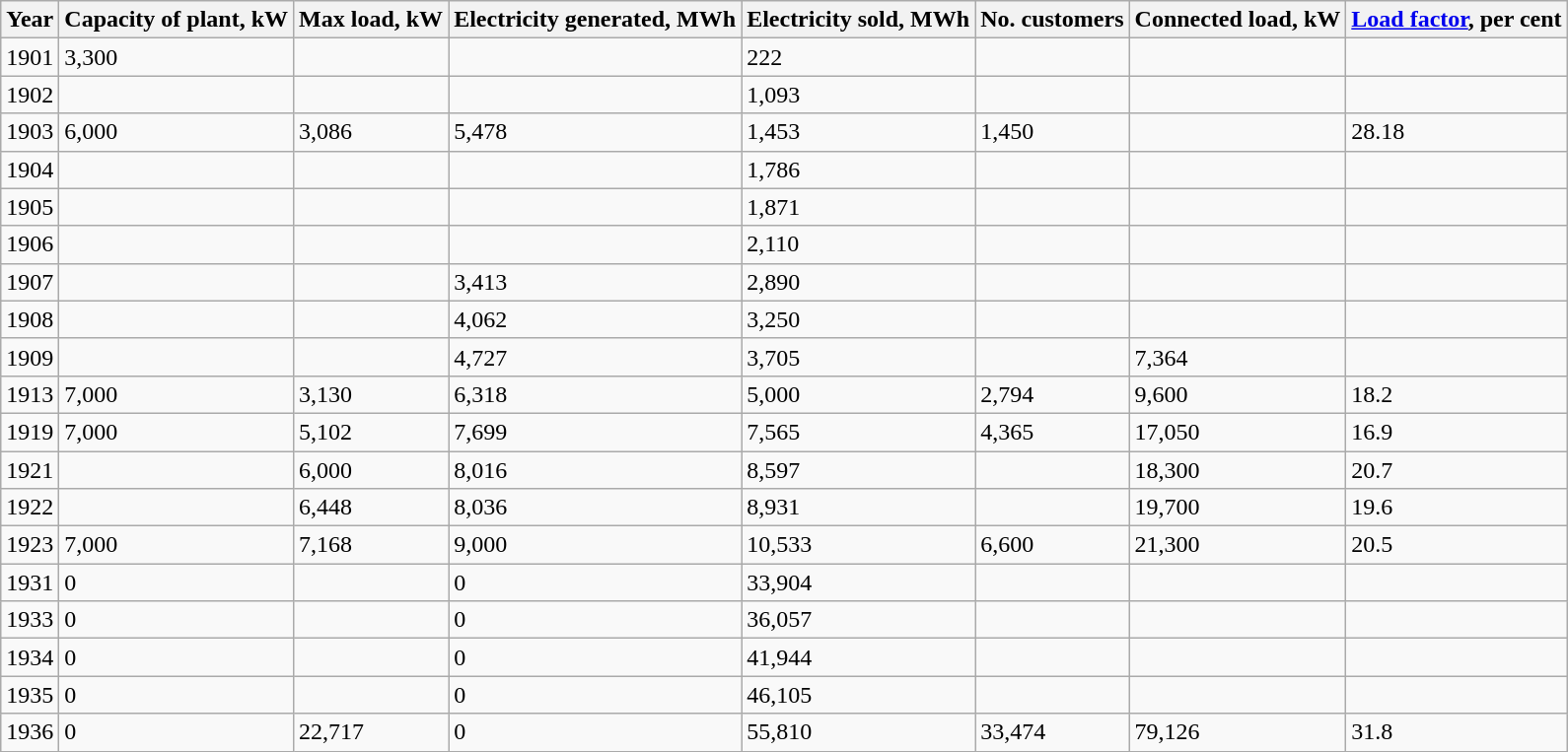<table class="wikitable">
<tr>
<th>Year</th>
<th>Capacity of plant, kW</th>
<th>Max load, kW</th>
<th>Electricity generated, MWh</th>
<th>Electricity sold, MWh</th>
<th>No. customers</th>
<th>Connected load, kW</th>
<th><a href='#'>Load factor</a>, per cent</th>
</tr>
<tr>
<td>1901</td>
<td>3,300</td>
<td></td>
<td></td>
<td>222</td>
<td></td>
<td></td>
<td></td>
</tr>
<tr>
<td>1902</td>
<td></td>
<td></td>
<td></td>
<td>1,093</td>
<td></td>
<td></td>
<td></td>
</tr>
<tr>
<td>1903</td>
<td>6,000</td>
<td>3,086</td>
<td>5,478</td>
<td>1,453</td>
<td>1,450</td>
<td></td>
<td>28.18</td>
</tr>
<tr>
<td>1904</td>
<td></td>
<td></td>
<td></td>
<td>1,786</td>
<td></td>
<td></td>
<td></td>
</tr>
<tr>
<td>1905</td>
<td></td>
<td></td>
<td></td>
<td>1,871</td>
<td></td>
<td></td>
<td></td>
</tr>
<tr>
<td>1906</td>
<td></td>
<td></td>
<td></td>
<td>2,110</td>
<td></td>
<td></td>
<td></td>
</tr>
<tr>
<td>1907</td>
<td></td>
<td></td>
<td>3,413</td>
<td>2,890</td>
<td></td>
<td></td>
<td></td>
</tr>
<tr>
<td>1908</td>
<td></td>
<td></td>
<td>4,062</td>
<td>3,250</td>
<td></td>
<td></td>
<td></td>
</tr>
<tr>
<td>1909</td>
<td></td>
<td></td>
<td>4,727</td>
<td>3,705</td>
<td></td>
<td>7,364</td>
<td></td>
</tr>
<tr>
<td>1913</td>
<td>7,000</td>
<td>3,130</td>
<td>6,318</td>
<td>5,000</td>
<td>2,794</td>
<td>9,600</td>
<td>18.2</td>
</tr>
<tr>
<td>1919</td>
<td>7,000</td>
<td>5,102</td>
<td>7,699</td>
<td>7,565</td>
<td>4,365</td>
<td>17,050</td>
<td>16.9</td>
</tr>
<tr>
<td>1921</td>
<td></td>
<td>6,000</td>
<td>8,016</td>
<td>8,597</td>
<td></td>
<td>18,300</td>
<td>20.7</td>
</tr>
<tr>
<td>1922</td>
<td></td>
<td>6,448</td>
<td>8,036</td>
<td>8,931</td>
<td></td>
<td>19,700</td>
<td>19.6</td>
</tr>
<tr>
<td>1923</td>
<td>7,000</td>
<td>7,168</td>
<td>9,000</td>
<td>10,533</td>
<td>6,600</td>
<td>21,300</td>
<td>20.5</td>
</tr>
<tr>
<td>1931</td>
<td>0</td>
<td></td>
<td>0</td>
<td>33,904</td>
<td></td>
<td></td>
<td></td>
</tr>
<tr>
<td>1933</td>
<td>0</td>
<td></td>
<td>0</td>
<td>36,057</td>
<td></td>
<td></td>
<td></td>
</tr>
<tr>
<td>1934</td>
<td>0</td>
<td></td>
<td>0</td>
<td>41,944</td>
<td></td>
<td></td>
<td></td>
</tr>
<tr>
<td>1935</td>
<td>0</td>
<td></td>
<td>0</td>
<td>46,105</td>
<td></td>
<td></td>
<td></td>
</tr>
<tr>
<td>1936</td>
<td>0</td>
<td>22,717</td>
<td>0</td>
<td>55,810</td>
<td>33,474</td>
<td>79,126</td>
<td>31.8</td>
</tr>
</table>
